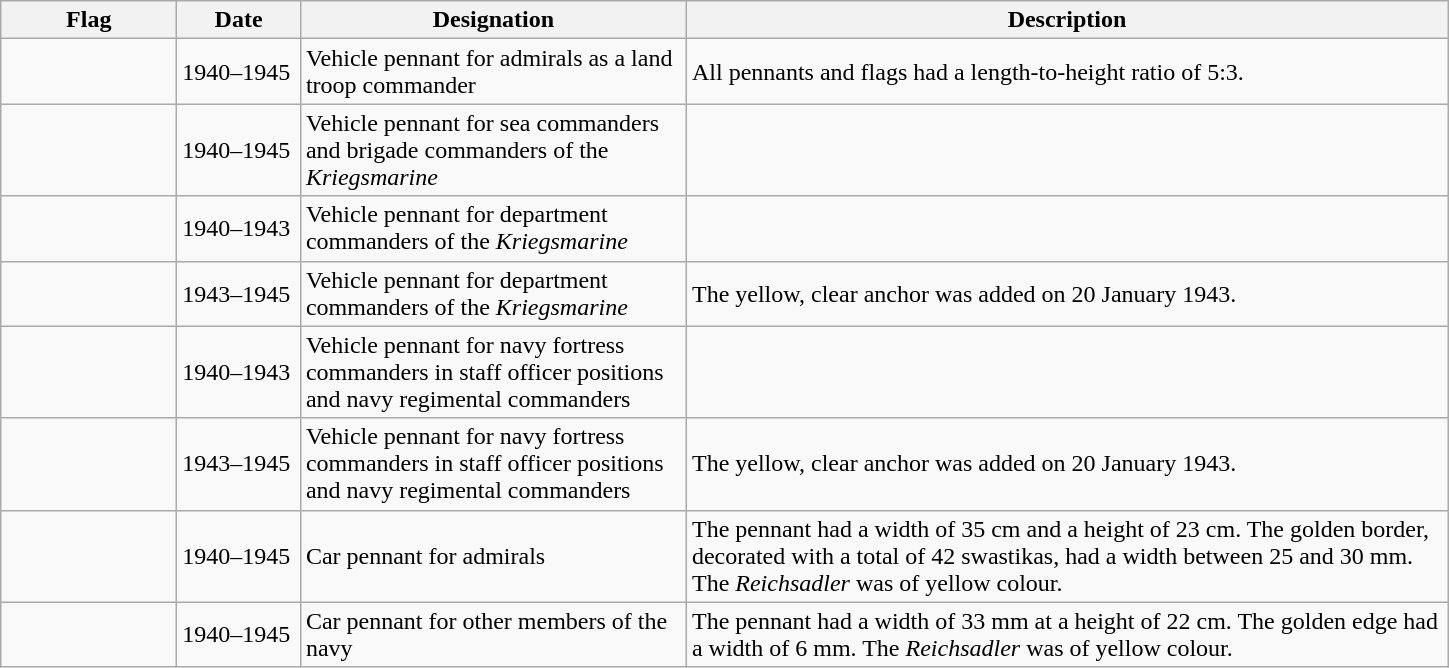<table class="wikitable">
<tr>
<th width="110">Flag</th>
<th width="75">Date</th>
<th width="250">Designation</th>
<th width="500">Description</th>
</tr>
<tr>
<td></td>
<td>1940–1945</td>
<td>Vehicle pennant for admirals as a land troop commander</td>
<td>All pennants and flags had a length-to-height ratio of 5:3.</td>
</tr>
<tr>
<td></td>
<td>1940–1945</td>
<td>Vehicle pennant for sea commanders and brigade commanders of the <em>Kriegsmarine</em></td>
<td></td>
</tr>
<tr>
<td></td>
<td>1940–1943</td>
<td>Vehicle pennant for department commanders of the <em>Kriegsmarine</em></td>
<td></td>
</tr>
<tr>
<td></td>
<td>1943–1945</td>
<td>Vehicle pennant for department commanders of the <em>Kriegsmarine</em></td>
<td>The yellow, clear anchor was added on 20 January 1943.</td>
</tr>
<tr>
<td></td>
<td>1940–1943</td>
<td>Vehicle pennant for navy fortress commanders in staff officer positions and navy regimental commanders</td>
<td></td>
</tr>
<tr>
<td></td>
<td>1943–1945</td>
<td>Vehicle pennant for navy fortress commanders in staff officer positions and navy regimental commanders</td>
<td>The yellow, clear anchor was added on 20 January 1943.</td>
</tr>
<tr>
<td></td>
<td>1940–1945</td>
<td>Car pennant for admirals</td>
<td>The pennant had a width of 35 cm and a height of 23 cm. The golden border, decorated with a total of 42 swastikas, had a width between 25 and 30 mm. The <em>Reichsadler</em> was of yellow colour.</td>
</tr>
<tr>
<td></td>
<td>1940–1945</td>
<td>Car pennant for other members of the navy</td>
<td>The pennant had a width of 33 mm at a height of 22 cm. The golden edge had a width of 6 mm. The <em>Reichsadler</em> was of yellow colour.</td>
</tr>
</table>
